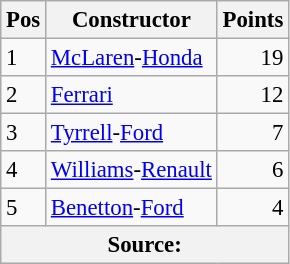<table class="wikitable" style="font-size: 95%;">
<tr>
<th>Pos</th>
<th>Constructor</th>
<th>Points</th>
</tr>
<tr>
<td>1</td>
<td> <a href='#'>McLaren</a>-<a href='#'>Honda</a></td>
<td align="right">19</td>
</tr>
<tr>
<td>2</td>
<td> <a href='#'>Ferrari</a></td>
<td align="right">12</td>
</tr>
<tr>
<td>3</td>
<td> <a href='#'>Tyrrell</a>-<a href='#'>Ford</a></td>
<td align="right">7</td>
</tr>
<tr>
<td>4</td>
<td> <a href='#'>Williams</a>-<a href='#'>Renault</a></td>
<td align="right">6</td>
</tr>
<tr>
<td>5</td>
<td> <a href='#'>Benetton</a>-<a href='#'>Ford</a></td>
<td align="right">4</td>
</tr>
<tr>
<th colspan=4>Source: </th>
</tr>
</table>
